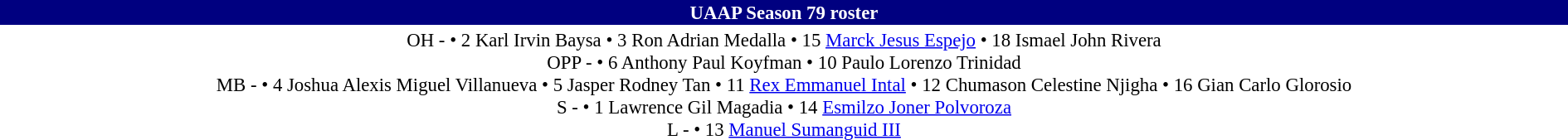<table class='toccolours mw-collapsible mw-collapsed' width=100% style=font-size:95%>
<tr>
<th style="background: #000080; color: white; text-align: center"><strong>UAAP Season 79 roster</strong></th>
</tr>
<tr align=center>
<td>OH - • 2 Karl Irvin Baysa  • 3 Ron Adrian Medalla • 15 <a href='#'>Marck Jesus Espejo</a> • 18 Ismael John Rivera <br> OPP - • 6 Anthony Paul Koyfman • 10 Paulo Lorenzo Trinidad <br> MB - • 4 Joshua Alexis Miguel Villanueva • 5 Jasper Rodney Tan • 11 <a href='#'>Rex Emmanuel Intal</a> • 12 Chumason Celestine Njigha • 16 Gian Carlo Glorosio <br> S - • 1 Lawrence Gil Magadia • 14 <a href='#'>Esmilzo Joner Polvoroza</a> <br> L - • 13 <a href='#'>Manuel Sumanguid III</a></td>
</tr>
</table>
